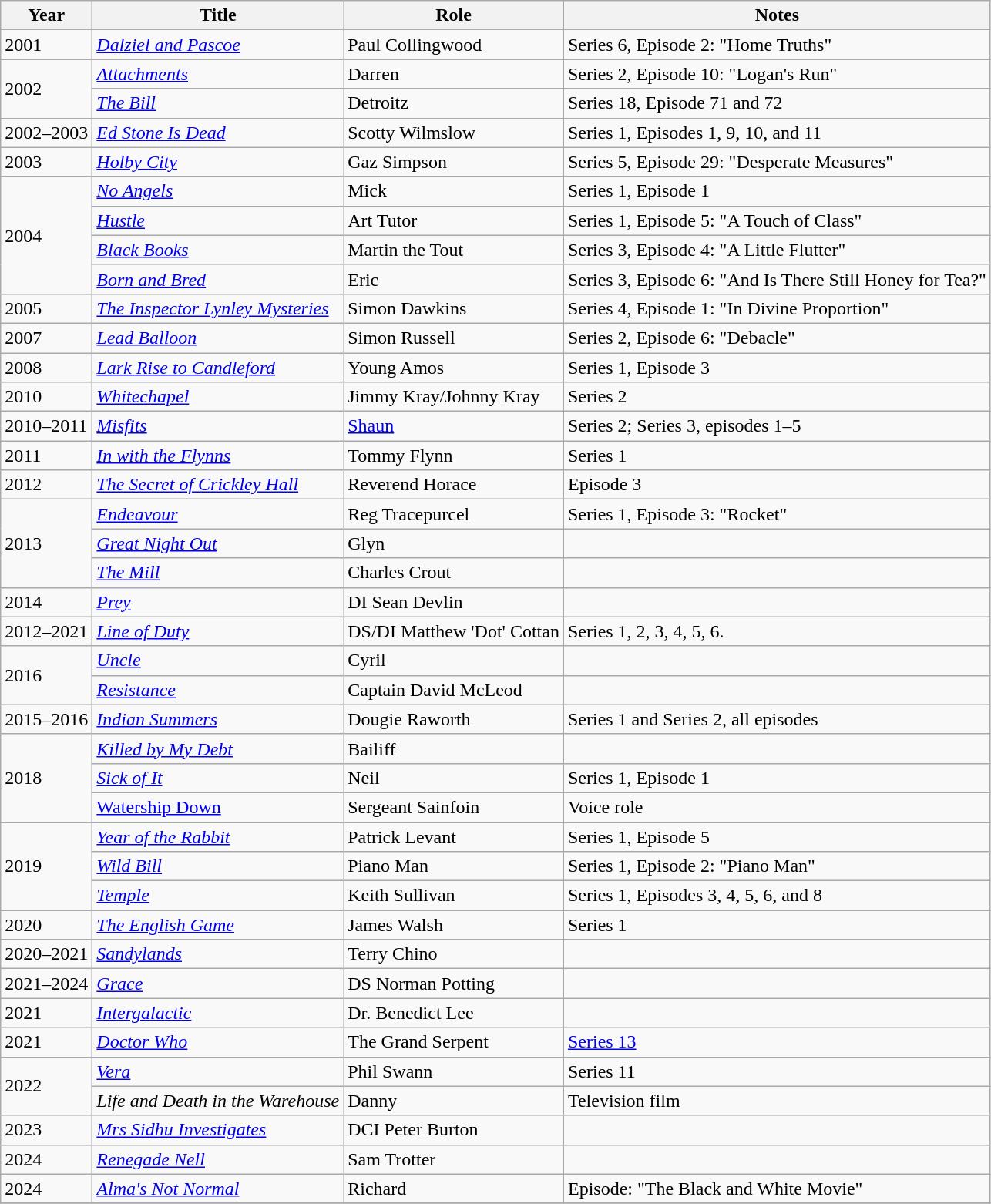<table class="wikitable">
<tr style="text-align:center;">
<th>Year</th>
<th>Title</th>
<th>Role</th>
<th>Notes</th>
</tr>
<tr>
<td>2001</td>
<td><em><a href='#'>Dalziel and Pascoe</a></em></td>
<td>Paul Collingwood</td>
<td>Series 6, Episode 2: "Home Truths"</td>
</tr>
<tr>
<td rowspan=2>2002</td>
<td><em><a href='#'>Attachments</a></em></td>
<td>Darren</td>
<td>Series 2, Episode 10: "Logan's Run"</td>
</tr>
<tr>
<td><em><a href='#'>The Bill</a></em></td>
<td>Detroitz</td>
<td>Series 18, Episode 71 and 72</td>
</tr>
<tr>
<td>2002–2003</td>
<td><em><a href='#'>Ed Stone Is Dead</a></em></td>
<td>Scotty Wilmslow</td>
<td>Series 1, Episodes 1, 9, 10, and 11</td>
</tr>
<tr>
<td>2003</td>
<td><em><a href='#'>Holby City</a></em></td>
<td>Gaz Simpson</td>
<td>Series 5, Episode 29: "Desperate Measures"</td>
</tr>
<tr>
<td rowspan=4>2004</td>
<td><em><a href='#'>No Angels</a></em></td>
<td>Mick</td>
<td>Series 1, Episode 1</td>
</tr>
<tr>
<td><em><a href='#'>Hustle</a></em></td>
<td>Art Tutor</td>
<td>Series 1, Episode 5: "A Touch of Class"</td>
</tr>
<tr>
<td><em><a href='#'>Black Books</a></em></td>
<td>Martin the Tout</td>
<td>Series 3, Episode 4: "A Little Flutter"</td>
</tr>
<tr>
<td><em><a href='#'>Born and Bred</a></em></td>
<td>Eric</td>
<td>Series 3, Episode 6: "And Is There Still Honey for Tea?"</td>
</tr>
<tr>
<td>2005</td>
<td><em><a href='#'>The Inspector Lynley Mysteries</a></em></td>
<td>Simon Dawkins</td>
<td>Series 4, Episode 1: "In Divine Proportion"</td>
</tr>
<tr>
<td>2007</td>
<td><em><a href='#'>Lead Balloon</a></em></td>
<td>Simon Russell</td>
<td>Series 2, Episode 6: "Debacle"</td>
</tr>
<tr>
<td>2008</td>
<td><em><a href='#'>Lark Rise to Candleford</a></em></td>
<td>Young Amos</td>
<td>Series 1, Episode 3</td>
</tr>
<tr>
<td>2010</td>
<td><em><a href='#'>Whitechapel</a></em></td>
<td>Jimmy Kray/Johnny Kray</td>
<td>Series 2</td>
</tr>
<tr>
<td>2010–2011</td>
<td><em><a href='#'>Misfits</a></em></td>
<td><a href='#'>Shaun</a></td>
<td>Series 2; Series 3, episodes 1–5</td>
</tr>
<tr>
<td>2011</td>
<td><em><a href='#'>In with the Flynns</a></em></td>
<td>Tommy Flynn</td>
<td>Series 1</td>
</tr>
<tr>
<td>2012</td>
<td><em><a href='#'>The Secret of Crickley Hall</a></em></td>
<td>Reverend Horace</td>
<td>Episode 3</td>
</tr>
<tr>
<td rowspan="3">2013</td>
<td><em><a href='#'>Endeavour</a></em></td>
<td>Reg Tracepurcel</td>
<td>Series 1, Episode 3: "Rocket"</td>
</tr>
<tr>
<td><em><a href='#'>Great Night Out</a></em></td>
<td>Glyn</td>
<td></td>
</tr>
<tr>
<td><em><a href='#'>The Mill</a></em></td>
<td>Charles Crout</td>
<td></td>
</tr>
<tr>
<td>2014</td>
<td><em><a href='#'>Prey</a></em></td>
<td>DI Sean Devlin</td>
<td></td>
</tr>
<tr>
<td>2012–2021</td>
<td><em><a href='#'>Line of Duty</a></em></td>
<td>DS/DI Matthew 'Dot' Cottan</td>
<td>Series 1, 2, 3, 4, 5, 6.</td>
</tr>
<tr>
<td rowspan="2">2016</td>
<td><em><a href='#'>Uncle</a></em></td>
<td>Cyril</td>
<td></td>
</tr>
<tr>
<td><em><a href='#'>Resistance</a></em></td>
<td>Captain David McLeod</td>
<td></td>
</tr>
<tr>
<td>2015–2016</td>
<td><em><a href='#'>Indian Summers</a></em></td>
<td>Dougie Raworth</td>
<td>Series 1 and Series 2, all episodes</td>
</tr>
<tr>
<td rowspan=3>2018</td>
<td><em><a href='#'>Killed by My Debt</a></em></td>
<td>Bailiff</td>
<td></td>
</tr>
<tr>
<td><em><a href='#'>Sick of It</a></em></td>
<td>Neil</td>
<td>Series 1, Episode 1</td>
</tr>
<tr>
<td><a href='#'>Watership Down</a></td>
<td>Sergeant Sainfoin</td>
<td>Voice role </td>
</tr>
<tr>
<td rowspan="3">2019</td>
<td><em><a href='#'>Year of the Rabbit</a></em></td>
<td>Patrick Levant</td>
<td>Series 1, Episode 5</td>
</tr>
<tr>
<td><em><a href='#'>Wild Bill</a></em></td>
<td>Piano Man</td>
<td>Series 1, Episode 2: "Piano Man"</td>
</tr>
<tr>
<td><em><a href='#'>Temple</a></em></td>
<td>Keith Sullivan</td>
<td>Series 1, Episodes 3, 4, 5, 6, and 8</td>
</tr>
<tr>
<td>2020</td>
<td><em><a href='#'>The English Game</a></em></td>
<td>James Walsh</td>
<td>Series 1</td>
</tr>
<tr>
<td>2020–2021</td>
<td><em><a href='#'>Sandylands</a></em></td>
<td>Terry Chino</td>
<td></td>
</tr>
<tr>
<td>2021–2024</td>
<td><em><a href='#'>Grace</a></em></td>
<td>DS Norman Potting</td>
<td></td>
</tr>
<tr>
<td>2021</td>
<td><em><a href='#'>Intergalactic</a></em></td>
<td>Dr. Benedict Lee</td>
<td></td>
</tr>
<tr>
<td>2021</td>
<td><em><a href='#'>Doctor Who</a></em></td>
<td>The Grand Serpent</td>
<td><a href='#'>Series 13</a></td>
</tr>
<tr>
<td rowspan=2>2022</td>
<td><em><a href='#'>Vera</a></em></td>
<td>Phil Swann</td>
<td>Series 11 </td>
</tr>
<tr>
<td><em>Life and Death in the Warehouse</em></td>
<td>Danny</td>
<td>Television film</td>
</tr>
<tr>
<td>2023</td>
<td><em><a href='#'>Mrs Sidhu Investigates</a></em></td>
<td>DCI Peter Burton</td>
<td></td>
</tr>
<tr>
<td>2024</td>
<td><em><a href='#'>Renegade Nell</a></em></td>
<td>Sam Trotter</td>
<td></td>
</tr>
<tr>
<td>2024</td>
<td><em><a href='#'>Alma's Not Normal</a></em></td>
<td>Richard</td>
<td>Episode: "The Black and White Movie"</td>
</tr>
<tr>
</tr>
</table>
